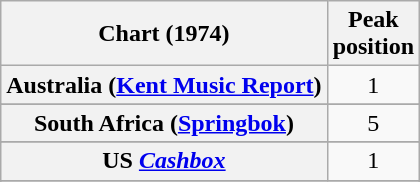<table class="wikitable sortable plainrowheaders">
<tr>
<th>Chart (1974)</th>
<th>Peak<br>position</th>
</tr>
<tr>
<th scope="row">Australia (<a href='#'>Kent Music Report</a>)</th>
<td style="text-align:center;">1</td>
</tr>
<tr>
</tr>
<tr>
</tr>
<tr>
</tr>
<tr>
<th scope="row">South Africa (<a href='#'>Springbok</a>)</th>
<td align="center">5</td>
</tr>
<tr>
</tr>
<tr>
</tr>
<tr>
<th scope="row">US <em><a href='#'>Cashbox</a></em></th>
<td style="text-align:center;">1</td>
</tr>
<tr>
</tr>
<tr>
</tr>
<tr>
</tr>
</table>
